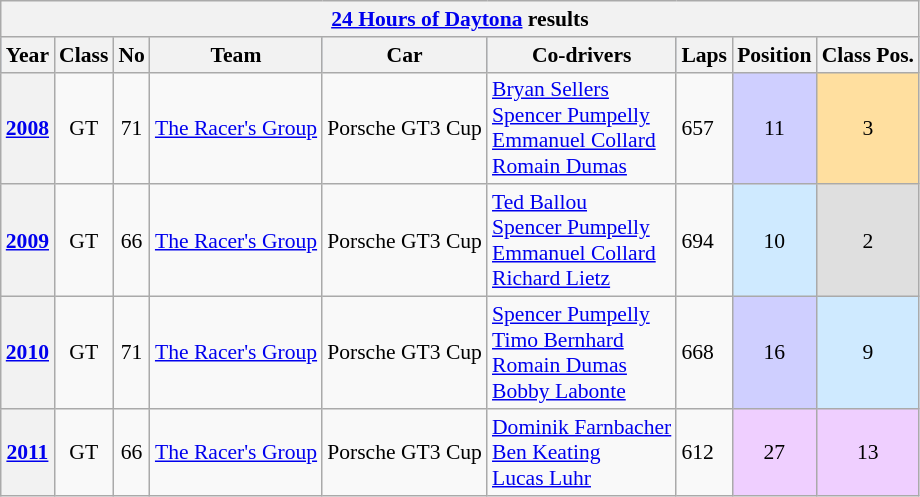<table class="wikitable" style="font-size:90%">
<tr>
<th colspan=45><a href='#'>24 Hours of Daytona</a> results</th>
</tr>
<tr style="background:#abbbdd;">
<th>Year</th>
<th>Class</th>
<th>No</th>
<th>Team</th>
<th>Car</th>
<th>Co-drivers</th>
<th>Laps</th>
<th>Position</th>
<th>Class Pos.</th>
</tr>
<tr>
<th><a href='#'>2008</a></th>
<td align=center>GT</td>
<td align=center>71</td>
<td> <a href='#'>The Racer's Group</a></td>
<td>Porsche GT3 Cup</td>
<td> <a href='#'>Bryan Sellers</a><br> <a href='#'>Spencer Pumpelly</a><br> <a href='#'>Emmanuel Collard</a><br> <a href='#'>Romain Dumas</a></td>
<td>657</td>
<td style="background:#CFCFFF;" align=center>11</td>
<td style="background:#FFDF9F;" align=center>3</td>
</tr>
<tr>
<th><a href='#'>2009</a></th>
<td align=center>GT</td>
<td align=center>66</td>
<td> <a href='#'>The Racer's Group</a></td>
<td>Porsche GT3 Cup</td>
<td> <a href='#'>Ted Ballou</a><br> <a href='#'>Spencer Pumpelly</a><br> <a href='#'>Emmanuel Collard</a><br> <a href='#'>Richard Lietz</a></td>
<td>694</td>
<td style="background:#CFEAFF;" align=center>10</td>
<td style="background:#DFDFDF;" align=center>2</td>
</tr>
<tr>
<th><a href='#'>2010</a></th>
<td align=center>GT</td>
<td align=center>71</td>
<td> <a href='#'>The Racer's Group</a></td>
<td>Porsche GT3 Cup</td>
<td> <a href='#'>Spencer Pumpelly</a><br> <a href='#'>Timo Bernhard</a><br> <a href='#'>Romain Dumas</a><br> <a href='#'>Bobby Labonte</a></td>
<td>668</td>
<td style="background:#CFCFFF;" align=center>16</td>
<td style="background:#CFEAFF;" align=center>9</td>
</tr>
<tr>
<th><a href='#'>2011</a></th>
<td align=center>GT</td>
<td align=center>66</td>
<td> <a href='#'>The Racer's Group</a></td>
<td>Porsche GT3 Cup</td>
<td> <a href='#'>Dominik Farnbacher</a><br> <a href='#'>Ben Keating</a><br> <a href='#'>Lucas Luhr</a></td>
<td>612</td>
<td style="background:#EFCFFF;" align=center>27 </td>
<td style="background:#EFCFFF;" align=center>13 </td>
</tr>
</table>
